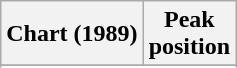<table class="wikitable sortable plainrowheaders" style="text-align:center">
<tr>
<th scope="col">Chart (1989)</th>
<th scope="col">Peak<br> position</th>
</tr>
<tr>
</tr>
<tr>
</tr>
</table>
